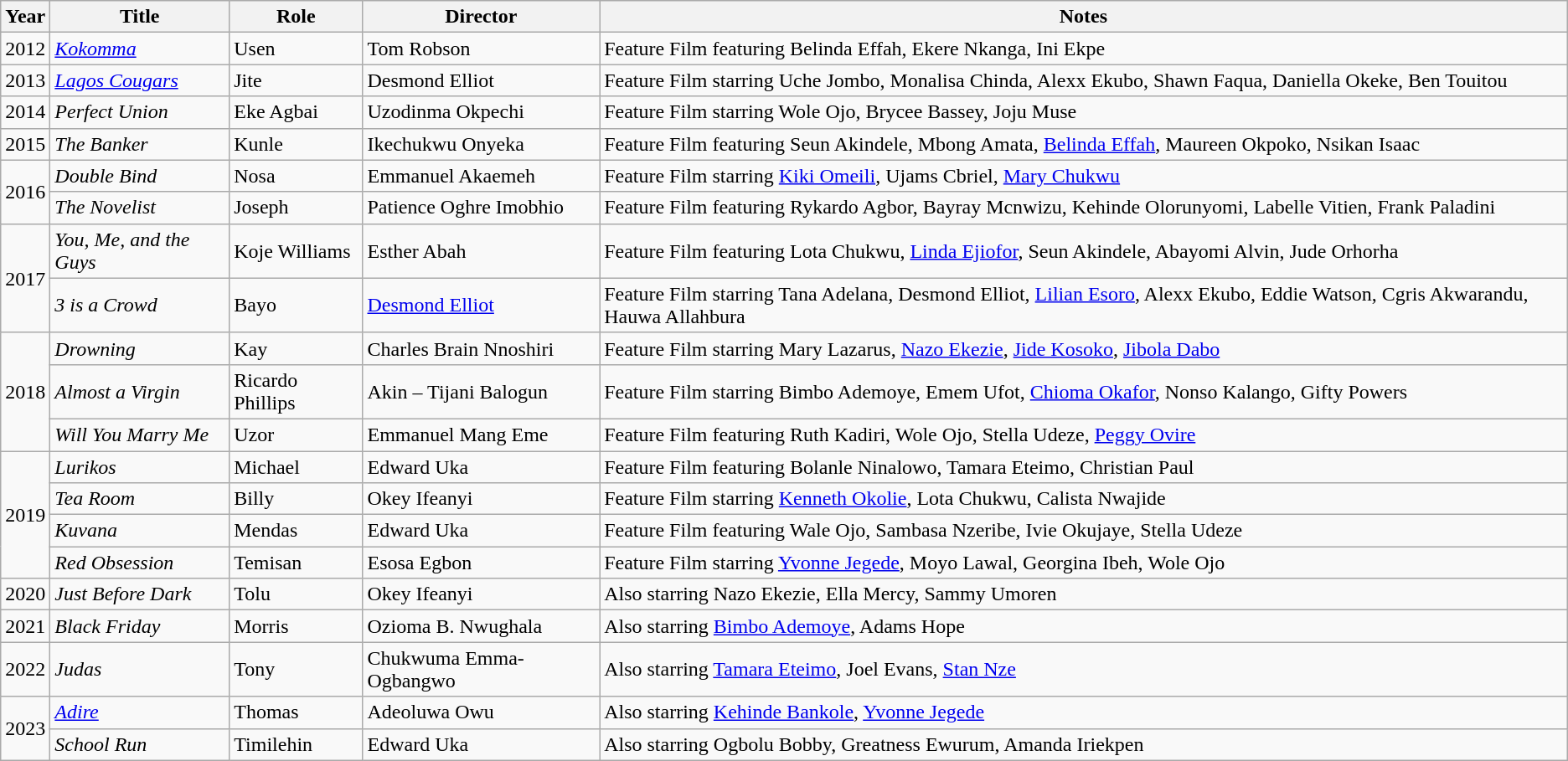<table class="wikitable">
<tr>
<th>Year</th>
<th>Title</th>
<th>Role</th>
<th>Director</th>
<th>Notes</th>
</tr>
<tr>
<td>2012</td>
<td><em><a href='#'>Kokomma</a></em></td>
<td>Usen</td>
<td>Tom Robson</td>
<td>Feature Film featuring Belinda Effah, Ekere Nkanga, Ini Ekpe</td>
</tr>
<tr>
<td>2013</td>
<td><em><a href='#'>Lagos Cougars</a></em></td>
<td>Jite</td>
<td>Desmond Elliot</td>
<td>Feature Film starring Uche Jombo, Monalisa Chinda, Alexx Ekubo, Shawn Faqua, Daniella Okeke, Ben Touitou</td>
</tr>
<tr>
<td>2014</td>
<td><em>Perfect Union</em></td>
<td>Eke Agbai</td>
<td>Uzodinma Okpechi</td>
<td>Feature Film starring Wole Ojo, Brycee Bassey, Joju Muse</td>
</tr>
<tr>
<td>2015</td>
<td><em>The Banker</em></td>
<td>Kunle</td>
<td>Ikechukwu Onyeka</td>
<td>Feature Film featuring Seun Akindele, Mbong Amata, <a href='#'>Belinda Effah</a>, Maureen Okpoko, Nsikan Isaac</td>
</tr>
<tr>
<td rowspan="2">2016</td>
<td><em>Double Bind</em></td>
<td>Nosa</td>
<td>Emmanuel Akaemeh</td>
<td>Feature Film starring <a href='#'>Kiki Omeili</a>, Ujams Cbriel, <a href='#'>Mary Chukwu</a></td>
</tr>
<tr>
<td><em>The Novelist</em></td>
<td>Joseph</td>
<td>Patience Oghre Imobhio</td>
<td>Feature Film featuring Rykardo Agbor, Bayray Mcnwizu, Kehinde Olorunyomi, Labelle Vitien, Frank Paladini</td>
</tr>
<tr>
<td rowspan="2">2017</td>
<td><em>You, Me, and the Guys</em></td>
<td>Koje Williams</td>
<td>Esther Abah</td>
<td>Feature Film featuring Lota Chukwu, <a href='#'>Linda Ejiofor</a>, Seun Akindele, Abayomi Alvin, Jude Orhorha</td>
</tr>
<tr>
<td><em>3 is a Crowd</em></td>
<td>Bayo</td>
<td><a href='#'>Desmond Elliot</a></td>
<td>Feature Film starring Tana Adelana, Desmond Elliot, <a href='#'>Lilian Esoro</a>, Alexx Ekubo, Eddie Watson, Cgris Akwarandu, Hauwa Allahbura</td>
</tr>
<tr>
<td rowspan="3">2018</td>
<td><em>Drowning</em></td>
<td>Kay</td>
<td>Charles Brain Nnoshiri</td>
<td>Feature Film starring Mary Lazarus, <a href='#'>Nazo Ekezie</a>, <a href='#'>Jide Kosoko</a>, <a href='#'>Jibola Dabo</a></td>
</tr>
<tr>
<td><em>Almost a Virgin</em></td>
<td>Ricardo Phillips</td>
<td>Akin – Tijani Balogun</td>
<td>Feature Film starring Bimbo Ademoye, Emem Ufot, <a href='#'>Chioma Okafor</a>, Nonso Kalango, Gifty Powers</td>
</tr>
<tr>
<td><em>Will You Marry Me</em></td>
<td>Uzor</td>
<td>Emmanuel Mang Eme</td>
<td>Feature Film featuring Ruth Kadiri, Wole Ojo, Stella Udeze, <a href='#'>Peggy Ovire</a></td>
</tr>
<tr>
<td rowspan="4">2019</td>
<td><em>Lurikos</em></td>
<td>Michael</td>
<td>Edward Uka</td>
<td>Feature Film featuring Bolanle Ninalowo, Tamara Eteimo, Christian Paul</td>
</tr>
<tr>
<td><em>Tea Room</em></td>
<td>Billy</td>
<td>Okey Ifeanyi</td>
<td>Feature Film starring <a href='#'>Kenneth Okolie</a>, Lota Chukwu, Calista Nwajide</td>
</tr>
<tr>
<td><em>Kuvana</em></td>
<td>Mendas</td>
<td>Edward Uka</td>
<td>Feature Film featuring Wale Ojo, Sambasa Nzeribe, Ivie Okujaye, Stella Udeze</td>
</tr>
<tr>
<td><em>Red Obsession</em></td>
<td>Temisan</td>
<td>Esosa Egbon</td>
<td>Feature Film starring <a href='#'>Yvonne Jegede</a>, Moyo Lawal, Georgina Ibeh, Wole Ojo</td>
</tr>
<tr>
<td>2020</td>
<td><em>Just Before Dark</em></td>
<td>Tolu</td>
<td>Okey Ifeanyi</td>
<td>Also starring Nazo Ekezie, Ella Mercy, Sammy Umoren</td>
</tr>
<tr>
<td>2021</td>
<td><em>Black Friday</em></td>
<td>Morris</td>
<td>Ozioma B. Nwughala</td>
<td>Also starring <a href='#'>Bimbo Ademoye</a>, Adams Hope</td>
</tr>
<tr>
<td>2022</td>
<td><em>Judas</em></td>
<td>Tony</td>
<td>Chukwuma Emma-Ogbangwo</td>
<td>Also starring <a href='#'>Tamara Eteimo</a>, Joel Evans, <a href='#'>Stan Nze</a></td>
</tr>
<tr>
<td rowspan="2">2023</td>
<td><em><a href='#'>Adire</a></em></td>
<td>Thomas</td>
<td>Adeoluwa Owu</td>
<td>Also starring <a href='#'>Kehinde Bankole</a>, <a href='#'>Yvonne Jegede</a></td>
</tr>
<tr>
<td><em>School Run</em></td>
<td>Timilehin</td>
<td>Edward Uka</td>
<td>Also starring Ogbolu Bobby, Greatness Ewurum, Amanda Iriekpen</td>
</tr>
</table>
